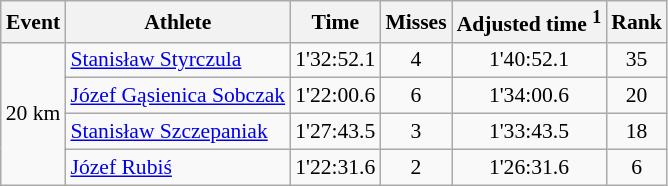<table class="wikitable" style="font-size:90%">
<tr>
<th>Event</th>
<th>Athlete</th>
<th>Time</th>
<th>Misses</th>
<th>Adjusted time <sup>1</sup></th>
<th>Rank</th>
</tr>
<tr>
<td rowspan="4">20 km</td>
<td><a href='#'>Stanisław Styrczula</a></td>
<td align="center">1'32:52.1</td>
<td align="center">4</td>
<td align="center">1'40:52.1</td>
<td align="center">35</td>
</tr>
<tr>
<td><a href='#'>Józef Gąsienica Sobczak</a></td>
<td align="center">1'22:00.6</td>
<td align="center">6</td>
<td align="center">1'34:00.6</td>
<td align="center">20</td>
</tr>
<tr>
<td><a href='#'>Stanisław Szczepaniak</a></td>
<td align="center">1'27:43.5</td>
<td align="center">3</td>
<td align="center">1'33:43.5</td>
<td align="center">18</td>
</tr>
<tr>
<td><a href='#'>Józef Rubiś</a></td>
<td align="center">1'22:31.6</td>
<td align="center">2</td>
<td align="center">1'26:31.6</td>
<td align="center">6</td>
</tr>
</table>
